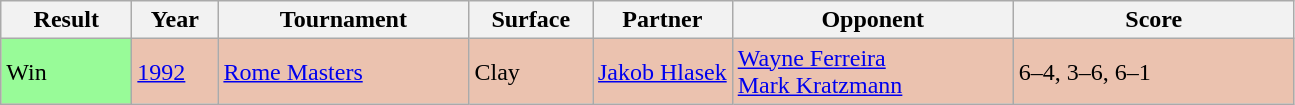<table class="sortable wikitable">
<tr>
<th width="80">Result</th>
<th width="50">Year</th>
<th width="160">Tournament</th>
<th width="75">Surface</th>
<th width:"140">Partner</th>
<th width="180">Opponent</th>
<th width="180" class="unsortable">Score</th>
</tr>
<tr bgcolor="#EBC2AF">
<td bgcolor=#98fb98>Win</td>
<td><a href='#'>1992</a></td>
<td><a href='#'>Rome Masters</a></td>
<td>Clay</td>
<td> <a href='#'>Jakob Hlasek</a></td>
<td> <a href='#'>Wayne Ferreira</a> <br>  <a href='#'>Mark Kratzmann</a></td>
<td>6–4, 3–6, 6–1</td>
</tr>
</table>
